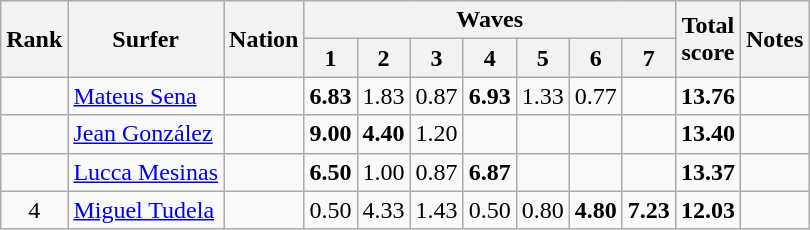<table class="wikitable sortable" style="text-align:center">
<tr>
<th rowspan=2>Rank</th>
<th rowspan=2>Surfer</th>
<th rowspan=2>Nation</th>
<th colspan=7>Waves</th>
<th rowspan=2>Total<br>score</th>
<th rowspan=2>Notes</th>
</tr>
<tr>
<th>1</th>
<th>2</th>
<th>3</th>
<th>4</th>
<th>5</th>
<th>6</th>
<th>7</th>
</tr>
<tr>
<td></td>
<td align=left><a href='#'>Mateus Sena</a></td>
<td align=left></td>
<td><strong>6.83</strong></td>
<td>1.83</td>
<td>0.87</td>
<td><strong>6.93</strong></td>
<td>1.33</td>
<td>0.77</td>
<td></td>
<td><strong>13.76</strong></td>
<td></td>
</tr>
<tr>
<td></td>
<td align=left><a href='#'>Jean González</a></td>
<td align=left></td>
<td><strong>9.00</strong></td>
<td><strong>4.40</strong></td>
<td>1.20</td>
<td></td>
<td></td>
<td></td>
<td></td>
<td><strong>13.40</strong></td>
<td></td>
</tr>
<tr>
<td></td>
<td align=left><a href='#'>Lucca Mesinas</a></td>
<td align=left></td>
<td><strong>6.50</strong></td>
<td>1.00</td>
<td>0.87</td>
<td><strong>6.87</strong></td>
<td></td>
<td></td>
<td></td>
<td><strong>13.37</strong></td>
<td></td>
</tr>
<tr>
<td>4</td>
<td align=left><a href='#'>Miguel Tudela</a></td>
<td align=left></td>
<td>0.50</td>
<td>4.33</td>
<td>1.43</td>
<td>0.50</td>
<td>0.80</td>
<td><strong>4.80</strong></td>
<td><strong>7.23</strong></td>
<td><strong>12.03</strong></td>
<td></td>
</tr>
</table>
